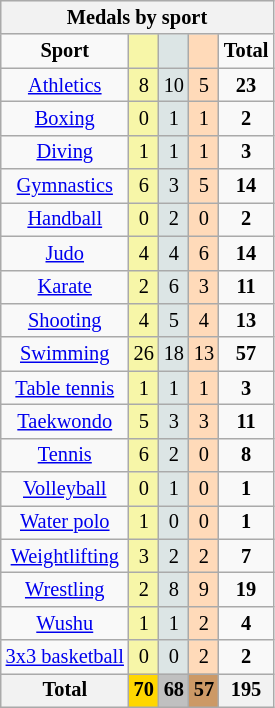<table class="wikitable" style="font-size:85%">
<tr style="background:#efefef;">
<th colspan=7><strong>Medals by sport</strong></th>
</tr>
<tr align=center>
<td><strong>Sport</strong></td>
<td bgcolor=#f7f6a8></td>
<td bgcolor=#dce5e5></td>
<td bgcolor=#ffdab9></td>
<td><strong>Total</strong></td>
</tr>
<tr align=center>
<td><a href='#'>Athletics</a></td>
<td style="background:#F7F6A8;">8</td>
<td style="background:#DCE5E5;">10</td>
<td style="background:#FFDAB9;">5</td>
<td><strong>23</strong></td>
</tr>
<tr align=center>
<td><a href='#'>Boxing</a></td>
<td style="background:#F7F6A8;">0</td>
<td style="background:#DCE5E5;">1</td>
<td style="background:#FFDAB9;">1</td>
<td><strong>2</strong></td>
</tr>
<tr align=center>
<td><a href='#'>Diving</a></td>
<td style="background:#F7F6A8;">1</td>
<td style="background:#DCE5E5;">1</td>
<td style="background:#FFDAB9;">1</td>
<td><strong>3</strong></td>
</tr>
<tr align=center>
<td><a href='#'>Gymnastics</a></td>
<td style="background:#F7F6A8;">6</td>
<td style="background:#DCE5E5;">3</td>
<td style="background:#FFDAB9;">5</td>
<td><strong>14</strong></td>
</tr>
<tr align=center>
<td><a href='#'>Handball</a></td>
<td style="background:#F7F6A8;">0</td>
<td style="background:#DCE5E5;">2</td>
<td style="background:#FFDAB9;">0</td>
<td><strong>2</strong></td>
</tr>
<tr align=center>
<td><a href='#'>Judo</a></td>
<td style="background:#F7F6A8;">4</td>
<td style="background:#DCE5E5;">4</td>
<td style="background:#FFDAB9;">6</td>
<td><strong>14</strong></td>
</tr>
<tr align=center>
<td><a href='#'>Karate</a></td>
<td style="background:#F7F6A8;">2</td>
<td style="background:#DCE5E5;">6</td>
<td style="background:#FFDAB9;">3</td>
<td><strong>11</strong></td>
</tr>
<tr align=center>
<td><a href='#'>Shooting</a></td>
<td style="background:#F7F6A8;">4</td>
<td style="background:#DCE5E5;">5</td>
<td style="background:#FFDAB9;">4</td>
<td><strong>13</strong></td>
</tr>
<tr align=center>
<td><a href='#'>Swimming</a></td>
<td style="background:#F7F6A8;">26</td>
<td style="background:#DCE5E5;">18</td>
<td style="background:#FFDAB9;">13</td>
<td><strong>57</strong></td>
</tr>
<tr align=center>
<td><a href='#'>Table tennis</a></td>
<td style="background:#F7F6A8;">1</td>
<td style="background:#DCE5E5;">1</td>
<td style="background:#FFDAB9;">1</td>
<td><strong>3</strong></td>
</tr>
<tr align=center>
<td><a href='#'>Taekwondo</a></td>
<td style="background:#F7F6A8;">5</td>
<td style="background:#DCE5E5;">3</td>
<td style="background:#FFDAB9;">3</td>
<td><strong>11</strong></td>
</tr>
<tr align=center>
<td><a href='#'>Tennis</a></td>
<td style="background:#F7F6A8;">6</td>
<td style="background:#DCE5E5;">2</td>
<td style="background:#FFDAB9;">0</td>
<td><strong>8</strong></td>
</tr>
<tr align=center>
<td><a href='#'>Volleyball</a></td>
<td style="background:#F7F6A8;">0</td>
<td style="background:#DCE5E5;">1</td>
<td style="background:#FFDAB9;">0</td>
<td><strong>1</strong></td>
</tr>
<tr align=center>
<td><a href='#'>Water polo</a></td>
<td style="background:#F7F6A8;">1</td>
<td style="background:#DCE5E5;">0</td>
<td style="background:#FFDAB9;">0</td>
<td><strong>1</strong></td>
</tr>
<tr align=center>
<td><a href='#'>Weightlifting</a></td>
<td style="background:#F7F6A8;">3</td>
<td style="background:#DCE5E5;">2</td>
<td style="background:#FFDAB9;">2</td>
<td><strong>7</strong></td>
</tr>
<tr align=center>
<td><a href='#'>Wrestling</a></td>
<td style="background:#F7F6A8;">2</td>
<td style="background:#DCE5E5;">8</td>
<td style="background:#FFDAB9;">9</td>
<td><strong>19</strong></td>
</tr>
<tr align=center>
<td><a href='#'>Wushu</a></td>
<td style="background:#F7F6A8;">1</td>
<td style="background:#DCE5E5;">1</td>
<td style="background:#FFDAB9;">2</td>
<td><strong>4</strong></td>
</tr>
<tr align=center>
<td><a href='#'>3x3 basketball</a></td>
<td style="background:#F7F6A8;">0</td>
<td style="background:#DCE5E5;">0</td>
<td style="background:#FFDAB9;">2</td>
<td><strong>2</strong></td>
</tr>
<tr align=center>
<th><strong>Total</strong></th>
<th style="background:gold;"><strong>70</strong></th>
<th style="background:silver;"><strong>68</strong></th>
<th style="background:#c96;"><strong>57</strong></th>
<th><strong>195</strong></th>
</tr>
</table>
